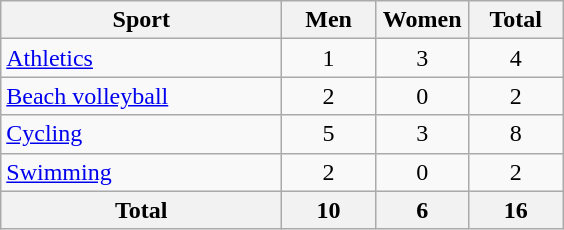<table class="wikitable sortable" style="text-align:center;">
<tr>
<th width=180>Sport</th>
<th width=55>Men</th>
<th width=55>Women</th>
<th width=55>Total</th>
</tr>
<tr>
<td align=left><a href='#'>Athletics</a></td>
<td>1</td>
<td>3</td>
<td>4</td>
</tr>
<tr>
<td align=left><a href='#'>Beach volleyball</a></td>
<td>2</td>
<td>0</td>
<td>2</td>
</tr>
<tr>
<td align=left><a href='#'>Cycling</a></td>
<td>5</td>
<td>3</td>
<td>8</td>
</tr>
<tr>
<td align=left><a href='#'>Swimming</a></td>
<td>2</td>
<td>0</td>
<td>2</td>
</tr>
<tr>
<th>Total</th>
<th>10</th>
<th>6</th>
<th>16</th>
</tr>
</table>
